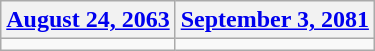<table class=wikitable>
<tr>
<th><a href='#'>August 24, 2063</a></th>
<th><a href='#'>September 3, 2081</a></th>
</tr>
<tr>
<td></td>
<td></td>
</tr>
</table>
